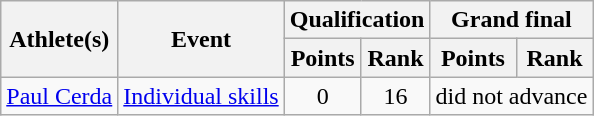<table class="wikitable">
<tr>
<th rowspan="2">Athlete(s)</th>
<th rowspan="2">Event</th>
<th colspan="2">Qualification</th>
<th colspan="2">Grand final</th>
</tr>
<tr>
<th>Points</th>
<th>Rank</th>
<th>Points</th>
<th>Rank</th>
</tr>
<tr>
<td><a href='#'>Paul Cerda</a></td>
<td><a href='#'>Individual skills</a></td>
<td align="center">0</td>
<td align="center">16</td>
<td align="center" colspan=2>did not advance</td>
</tr>
</table>
